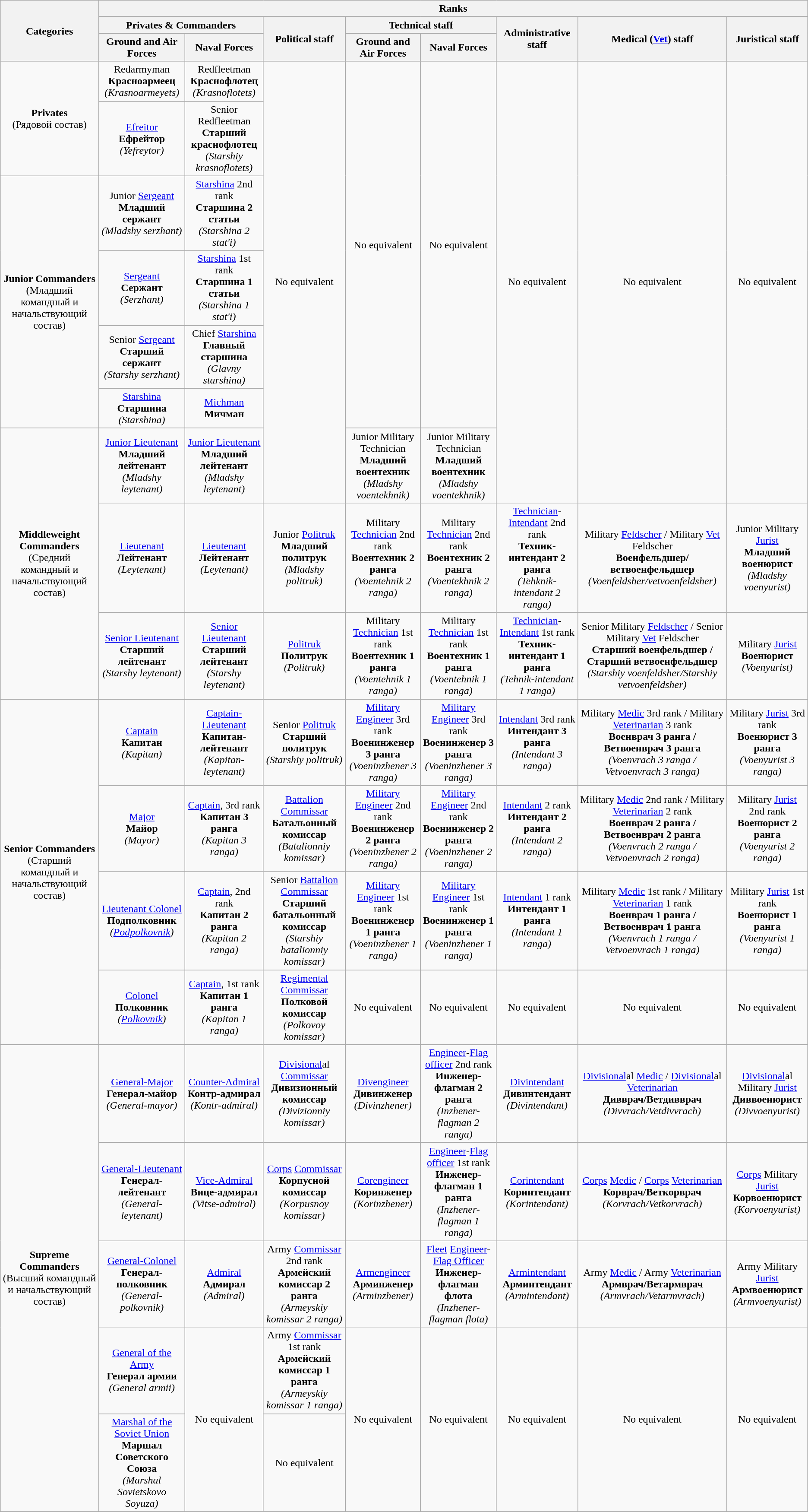<table class="wikitable" style="text-align:center;">
<tr>
<th rowspan = "3">Categories</th>
<th colspan = "8">Ranks</th>
</tr>
<tr>
<th colspan = "2">Privates & Commanders</th>
<th rowspan = "2">Political staff</th>
<th colspan = "2">Technical staff</th>
<th rowspan = "2">Administrative staff</th>
<th rowspan = "2">Medical (<a href='#'>Vet</a>) staff</th>
<th rowspan = "2">Juristical staff</th>
</tr>
<tr>
<th>Ground and Air Forces</th>
<th>Naval Forces</th>
<th>Ground and Air Forces</th>
<th>Naval Forces</th>
</tr>
<tr>
<td rowspan = "2"><strong>Privates</strong><br>(Рядовой состав)</td>
<td>Redarmyman<br><strong>Красноармеец</strong><br><em>(Krasnoarmeyets)</em></td>
<td>Redfleetman<br><strong>Краснофлотец</strong><br><em>(Krasnoflotets)</em></td>
<td rowspan = "7">No equivalent</td>
<td rowspan = "6">No equivalent</td>
<td rowspan = "6">No equivalent</td>
<td rowspan = "7">No equivalent</td>
<td rowspan = "7">No equivalent</td>
<td rowspan = "7">No equivalent</td>
</tr>
<tr>
<td><a href='#'>Efreitor</a><br><strong>Ефрейтор</strong><br><em>(Yefreytor)</em></td>
<td>Senior Redfleetman<br><strong>Старший краснофлотец</strong><br><em>(Starshiy krasnoflotets)</em></td>
</tr>
<tr>
<td rowspan = "4"><strong>Junior Сommanders</strong><br>(Младший командный и начальствующий состав)</td>
<td>Junior <a href='#'>Sergeant</a><br><strong>Младший сержант</strong><br><em>(Mladshy serzhant)</em></td>
<td><a href='#'>Starshina</a> 2nd rank<br><strong>Старшина 2 статьи</strong><br><em>(Starshina 2 stat'i)</em></td>
</tr>
<tr>
<td><a href='#'>Sergeant</a><br><strong>Сержант</strong><br><em>(Serzhant)</em></td>
<td><a href='#'>Starshina</a> 1st rank<br><strong>Старшина 1 статьи</strong><br><em>(Starshina 1 stat'i)</em></td>
</tr>
<tr>
<td>Senior <a href='#'>Sergeant</a><br><strong>Старший сержант</strong><br><em>(Starshy serzhant)</em></td>
<td>Chief <a href='#'>Starshina</a><br><strong>Главный старшина</strong><br><em>(Glavny starshina)</em></td>
</tr>
<tr>
<td><a href='#'>Starshina</a><br><strong>Старшина</strong><br><em>(Starshina)</em></td>
<td><a href='#'>Michman</a><br><strong>Мичман</strong></td>
</tr>
<tr>
<td rowspan = "3"><strong>Middleweight Commanders</strong><br>(Средний командный и начальствующий состав)</td>
<td><a href='#'>Junior Lieutenant</a><br><strong>Младший лейтенант</strong><br><em>(Mladshy leytenant)</em></td>
<td><a href='#'>Junior Lieutenant</a><br><strong>Младший лейтенант</strong><br><em>(Mladshy leytenant)</em></td>
<td>Junior Military Technician<br><strong>Младший воентехник</strong><br><em>(Mladshy voentekhnik)</em></td>
<td>Junior Military Technician<br><strong>Младший воентехник</strong><br><em>(Mladshy voentekhnik)</em></td>
</tr>
<tr>
<td><a href='#'>Lieutenant</a><br><strong>Лейтенант</strong><br><em>(Leytenant)</em></td>
<td><a href='#'>Lieutenant</a><br><strong>Лейтенант</strong><br><em>(Leytenant)</em></td>
<td>Junior <a href='#'>Politruk</a><br><strong>Младший политрук</strong><br><em>(Mladshy politruk)</em></td>
<td>Military <a href='#'>Technician</a> 2nd rank<br><strong>Воентехник 2 ранга</strong><br><em>(Voentehnik 2 ranga)</em></td>
<td>Military <a href='#'>Technician</a> 2nd rank<br><strong>Воентехник 2 ранга</strong><br><em>(Voentekhnik 2 ranga)</em></td>
<td><a href='#'>Technician</a>-<a href='#'>Intendant</a> 2nd rank<br><strong>Техник-интендант 2 ранга</strong><br><em>(Tehknik-intendant 2 ranga)</em></td>
<td>Military <a href='#'>Feldscher</a> / Military <a href='#'>Vet</a> Feldscher<br><strong>Военфельдшер/ветвоенфельдшер</strong><br><em>(Voenfeldsher/vetvoenfeldsher)</em></td>
<td>Junior Military <a href='#'>Jurist</a><br><strong>Младший военюрист</strong><br><em>(Mladshy voenyurist)</em></td>
</tr>
<tr>
<td><a href='#'>Senior Lieutenant</a><br><strong>Старший лейтенант</strong><br><em>(Starshy leytenant)</em></td>
<td><a href='#'>Senior Lieutenant</a><br><strong>Старший лейтенант</strong><br><em>(Starshy leytenant)</em></td>
<td><a href='#'>Politruk</a><br><strong>Политрук</strong><br><em>(Politruk)</em></td>
<td>Military <a href='#'>Technician</a> 1st rank<br><strong>Воентехник 1 ранга</strong><br><em>(Voentehnik 1 ranga)</em></td>
<td>Military <a href='#'>Technician</a> 1st rank<br><strong>Воентехник 1 ранга</strong><br><em>(Voentehnik 1 ranga)</em></td>
<td><a href='#'>Technician</a>-<a href='#'>Intendant</a> 1st rank<br><strong>Техник-интендант 1 ранга</strong><br><em>(Tehnik-intendant 1 ranga)</em></td>
<td>Senior Military <a href='#'>Feldscher</a> / Senior Military <a href='#'>Vet</a> Feldscher<br><strong>Старший военфельдшер / Старший ветвоенфельдшер</strong><br><em>(Starshiy voenfeldsher/Starshiy vetvoenfeldsher)</em></td>
<td>Military <a href='#'>Jurist</a><br><strong>Военюрист</strong><br><em>(Voenyurist)</em></td>
</tr>
<tr>
<td rowspan = "4"><strong>Senior Commanders</strong><br>(Старший командный и начальствующий состав)</td>
<td><a href='#'>Captain</a><br><strong>Капитан</strong><br><em>(Kapitan)</em></td>
<td><a href='#'>Captain-Lieutenant</a><br><strong>Капитан-лейтенант</strong><br><em>(Kapitan-leytenant)</em></td>
<td>Senior <a href='#'>Politruk</a><br><strong>Старший политрук</strong><br><em>(Starshiy politruk)</em></td>
<td><a href='#'>Military Engineer</a> 3rd rank<br><strong>Военинженер 3 ранга</strong><br><em>(Voeninzhener 3 ranga)</em></td>
<td><a href='#'>Military Engineer</a> 3rd rank<br><strong>Военинженер 3 ранга</strong><br><em>(Voeninzhener 3 ranga)</em></td>
<td><a href='#'>Intendant</a> 3rd rank<br><strong>Интендант 3 ранга</strong><br><em>(Intendant 3 ranga)</em></td>
<td>Military <a href='#'>Medic</a> 3rd rank / Military <a href='#'>Veterinarian</a> 3 rank<br><strong>Военврач 3 ранга / Ветвоенврач 3 ранга</strong><br><em>(Voenvrach 3 ranga / Vetvoenvrach 3 ranga)</em></td>
<td>Military <a href='#'>Jurist</a> 3rd rank<br><strong>Военюрист 3 ранга</strong><br><em>(Voenyurist 3 ranga)</em></td>
</tr>
<tr>
<td><a href='#'>Major</a><br><strong>Майор</strong><br><em>(Mayor)</em></td>
<td><a href='#'>Captain</a>, 3rd rank<br><strong>Капитан 3 ранга</strong><br><em>(Kapitan 3 ranga)</em></td>
<td><a href='#'>Battalion</a> <a href='#'>Commissar</a><br><strong>Батальонный комиссар</strong><br><em>(Batalionniy komissar)</em></td>
<td><a href='#'>Military Engineer</a> 2nd rank<br><strong>Военинженер 2 ранга</strong><br><em>(Voeninzhener 2 ranga)</em></td>
<td><a href='#'>Military Engineer</a> 2nd rank<br><strong>Военинженер 2 ранга</strong><br><em>(Voeninzhener 2 ranga)</em></td>
<td><a href='#'>Intendant</a> 2 rank<br><strong>Интендант 2 ранга</strong><br><em>(Intendant 2 ranga)</em></td>
<td>Military <a href='#'>Medic</a> 2nd rank / Military <a href='#'>Veterinarian</a> 2 rank<br><strong>Военврач 2 ранга / Ветвоенврач 2 ранга</strong><br><em>(Voenvrach 2 ranga / Vetvoenvrach 2 ranga)</em></td>
<td>Military <a href='#'>Jurist</a> 2nd rank<br><strong>Военюрист 2 ранга</strong><br><em>(Voenyurist 2 ranga)</em></td>
</tr>
<tr>
<td><a href='#'>Lieutenant Colonel</a><br><strong>Подполковник</strong><br><em>(<a href='#'>Podpolkovnik</a>)</em></td>
<td><a href='#'>Captain</a>, 2nd rank<br><strong>Капитан 2 ранга</strong><br><em>(Kapitan 2 ranga)</em></td>
<td>Senior <a href='#'>Battalion</a> <a href='#'>Commissar</a><br><strong>Старший батальонный комиссар</strong><br><em>(Starshiy batalionniy komissar)</em></td>
<td><a href='#'>Military Engineer</a> 1st rank<br><strong>Военинженер 1 ранга</strong><br><em>(Voeninzhener 1 ranga)</em></td>
<td><a href='#'>Military Engineer</a> 1st rank<br><strong>Военинженер 1 ранга</strong><br><em>(Voeninzhener 1 ranga)</em></td>
<td><a href='#'>Intendant</a> 1 rank<br><strong>Интендант 1 ранга</strong><br><em>(Intendant 1 ranga)</em></td>
<td>Military <a href='#'>Medic</a> 1st rank / Military <a href='#'>Veterinarian</a> 1 rank<br><strong>Военврач 1 ранга / Ветвоенврач 1 ранга</strong><br><em>(Voenvrach 1 ranga / Vetvoenvrach 1 ranga)</em></td>
<td>Military <a href='#'>Jurist</a> 1st rank<br><strong>Военюрист 1 ранга</strong><br><em>(Voenyurist 1 ranga)</em></td>
</tr>
<tr>
<td><a href='#'>Colonel</a><br><strong>Полковник</strong><br><em>(<a href='#'>Polkovnik</a>)</em></td>
<td><a href='#'>Captain</a>, 1st rank<br><strong>Капитан 1 ранга</strong><br><em>(Kapitan 1 ranga)</em></td>
<td><a href='#'>Regimental</a> <a href='#'>Commissar</a><br><strong>Полковой комиссар</strong><br><em>(Polkovoy komissar)</em></td>
<td>No equivalent</td>
<td>No equivalent</td>
<td>No equivalent</td>
<td>No equivalent</td>
<td>No equivalent</td>
</tr>
<tr>
<td rowspan = "5"><strong>Supreme Commanders</strong><br>(Высший командный и начальствующий состав)</td>
<td><a href='#'>General-Major</a><br><strong>Генерал-майор</strong><br><em>(General-mayor)</em></td>
<td><a href='#'>Counter-Admiral</a><br><strong>Контр-адмирал</strong><br><em>(Kontr-admiral)</em></td>
<td><a href='#'>Divisional</a>al <a href='#'>Commissar</a><br><strong>Дивизионный комиссар</strong><br><em>(Divizionniy komissar)</em></td>
<td><a href='#'>Div</a><a href='#'>engineer</a><br><strong>Дивинженер</strong><br><em>(Divinzhener)</em></td>
<td><a href='#'>Engineer</a>-<a href='#'>Flag officer</a> 2nd rank<br><strong>Инженер-флагман 2 ранга</strong><br><em>(Inzhener-flagman 2 ranga)</em></td>
<td><a href='#'>Div</a><a href='#'>intendant</a><br><strong>Дивинтендант</strong><br><em>(Divintendant)</em></td>
<td><a href='#'>Divisional</a>al <a href='#'>Medic</a> / <a href='#'>Divisional</a>al <a href='#'>Veterinarian</a><br><strong>Дивврач/Ветдивврач</strong><br><em>(Divvrach/Vetdivvrach)</em></td>
<td><a href='#'>Divisional</a>al Military <a href='#'>Jurist</a><br><strong>Диввоенюрист</strong><br><em>(Divvoenyurist)</em></td>
</tr>
<tr>
<td><a href='#'>General-Lieutenant</a><br><strong>Генерал-лейтенант</strong><br><em>(General-leytenant)</em></td>
<td><a href='#'>Vice-Admiral</a><br><strong>Вице-адмирал</strong><br><em>(Vitse-admiral)</em></td>
<td><a href='#'>Corps</a> <a href='#'>Commissar</a><br><strong>Корпусной комиссар</strong><br><em>(Korpusnoy komissar)</em></td>
<td><a href='#'>Cor</a><a href='#'>engineer</a><br><strong>Коринженер</strong><br><em>(Korinzhener)</em></td>
<td><a href='#'>Engineer</a>-<a href='#'>Flag officer</a> 1st rank<br><strong>Инженер-флагман 1 ранга</strong><br><em>(Inzhener-flagman 1 ranga)</em></td>
<td><a href='#'>Cor</a><a href='#'>intendant</a><br><strong>Коринтендант</strong><br><em>(Korintendant)</em></td>
<td><a href='#'>Corps</a> <a href='#'>Medic</a> / <a href='#'>Corps</a> <a href='#'>Veterinarian</a><br><strong>Корврач/Веткорврач</strong><br><em>(Korvrach/Vetkorvrach)</em></td>
<td><a href='#'>Corps</a> Military <a href='#'>Jurist</a><br><strong>Корвоенюрист</strong><br><em>(Korvoenyurist)</em></td>
</tr>
<tr>
<td><a href='#'>General-Colonel</a><br><strong>Генерал-полковник</strong><br><em>(General-polkovnik)</em></td>
<td><a href='#'>Admiral</a><br><strong>Адмирал</strong><br><em>(Admiral)</em></td>
<td>Army <a href='#'>Commissar</a> 2nd rank<br><strong>Армейский комиссар 2 ранга</strong><br><em>(Armeyskiy komissar 2 ranga)</em></td>
<td><a href='#'>Arm</a><a href='#'>engineer</a><br><strong>Арминженер</strong><br><em>(Arminzhener)</em></td>
<td><a href='#'>Fleet</a> <a href='#'>Engineer</a>-<a href='#'>Flag Officer</a><br><strong>Инженер-флагман флота</strong><br><em>(Inzhener-flagman flota)</em></td>
<td><a href='#'>Arm</a><a href='#'>intendant</a><br><strong>Арминтендант</strong><br><em>(Armintendant)</em></td>
<td>Army <a href='#'>Medic</a> / Army <a href='#'>Veterinarian</a><br><strong>Армврач/Ветармврач</strong><br><em>(Armvrach/Vetarmvrach)</em></td>
<td>Army Military <a href='#'>Jurist</a><br><strong>Армвоенюрист</strong><br><em>(Armvoenyurist)</em></td>
</tr>
<tr>
<td><a href='#'>General of the Army</a><br><strong>Генерал армии</strong><br><em>(General armii)</em></td>
<td rowspan = "2">No equivalent</td>
<td>Army <a href='#'>Commissar</a> 1st rank<br><strong>Армейский комиссар 1 ранга</strong><br><em>(Armeyskiy komissar 1 ranga)</em></td>
<td rowspan = "2">No equivalent</td>
<td rowspan = "2">No equivalent</td>
<td rowspan = "2">No equivalent</td>
<td rowspan = "2">No equivalent</td>
<td rowspan = "2">No equivalent</td>
</tr>
<tr>
<td><a href='#'>Marshal of the Soviet Union</a><br><strong>Маршал Советского Союза</strong><br><em>(Marshal Sovietskovo Soyuza)</em></td>
<td>No equivalent</td>
</tr>
<tr>
</tr>
</table>
